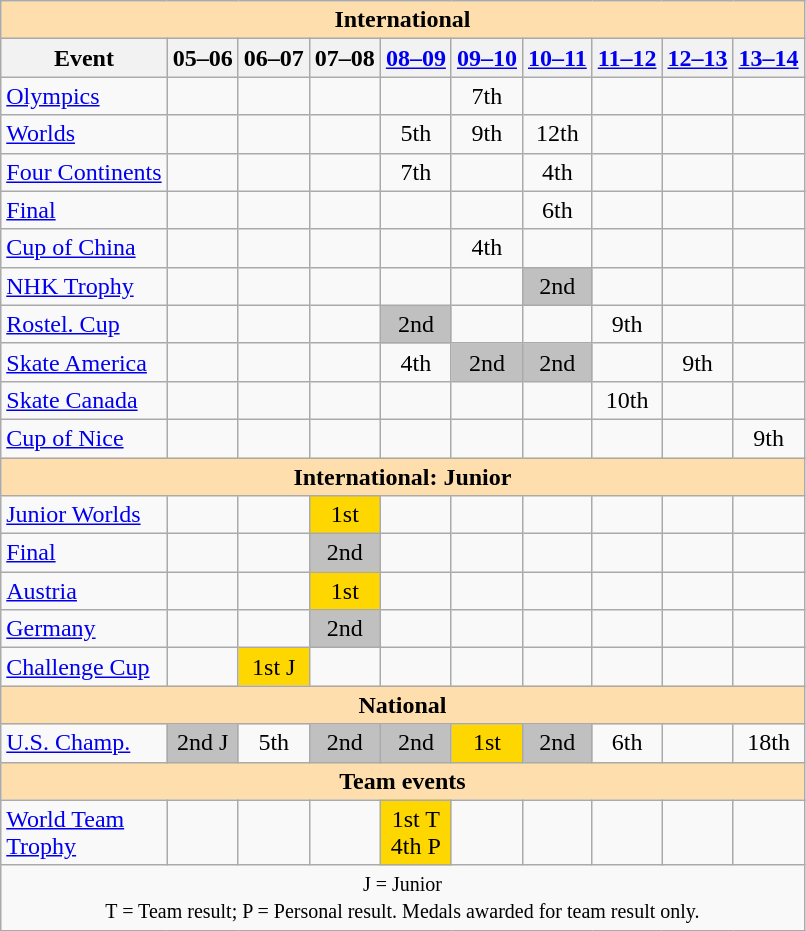<table class="wikitable" style="text-align:center">
<tr>
<th colspan="10" style="background-color: #ffdead; " align="center">International</th>
</tr>
<tr>
<th>Event</th>
<th>05–06</th>
<th>06–07</th>
<th>07–08</th>
<th><a href='#'>08–09</a></th>
<th><a href='#'>09–10</a></th>
<th><a href='#'>10–11</a></th>
<th><a href='#'>11–12</a></th>
<th><a href='#'>12–13</a></th>
<th><a href='#'>13–14</a></th>
</tr>
<tr>
<td align=left><a href='#'>Olympics</a></td>
<td></td>
<td></td>
<td></td>
<td></td>
<td>7th</td>
<td></td>
<td></td>
<td></td>
<td></td>
</tr>
<tr>
<td align=left><a href='#'>Worlds</a></td>
<td></td>
<td></td>
<td></td>
<td>5th</td>
<td>9th</td>
<td>12th</td>
<td></td>
<td></td>
<td></td>
</tr>
<tr>
<td align=left><a href='#'>Four Continents</a></td>
<td></td>
<td></td>
<td></td>
<td>7th</td>
<td></td>
<td>4th</td>
<td></td>
<td></td>
<td></td>
</tr>
<tr>
<td align=left> <a href='#'>Final</a></td>
<td></td>
<td></td>
<td></td>
<td></td>
<td></td>
<td>6th</td>
<td></td>
<td></td>
<td></td>
</tr>
<tr>
<td align=left> <a href='#'>Cup of China</a></td>
<td></td>
<td></td>
<td></td>
<td></td>
<td>4th</td>
<td></td>
<td></td>
<td></td>
<td></td>
</tr>
<tr>
<td align=left> <a href='#'>NHK Trophy</a></td>
<td></td>
<td></td>
<td></td>
<td></td>
<td></td>
<td bgcolor=silver>2nd</td>
<td></td>
<td></td>
<td></td>
</tr>
<tr>
<td align=left> <a href='#'>Rostel. Cup</a></td>
<td></td>
<td></td>
<td></td>
<td bgcolor=silver>2nd</td>
<td></td>
<td></td>
<td>9th</td>
<td></td>
<td></td>
</tr>
<tr>
<td align=left> <a href='#'>Skate America</a></td>
<td></td>
<td></td>
<td></td>
<td>4th</td>
<td bgcolor=silver>2nd</td>
<td bgcolor=silver>2nd</td>
<td></td>
<td>9th</td>
<td></td>
</tr>
<tr>
<td align=left> <a href='#'>Skate Canada</a></td>
<td></td>
<td></td>
<td></td>
<td></td>
<td></td>
<td></td>
<td>10th</td>
<td></td>
<td></td>
</tr>
<tr>
<td align=left><a href='#'>Cup of Nice</a></td>
<td></td>
<td></td>
<td></td>
<td></td>
<td></td>
<td></td>
<td></td>
<td></td>
<td>9th</td>
</tr>
<tr>
<th colspan="10" style="background-color: #ffdead; " align="center">International: Junior</th>
</tr>
<tr>
<td align=left><a href='#'>Junior Worlds</a></td>
<td></td>
<td></td>
<td bgcolor=gold>1st</td>
<td></td>
<td></td>
<td></td>
<td></td>
<td></td>
<td></td>
</tr>
<tr>
<td align=left> <a href='#'>Final</a></td>
<td></td>
<td></td>
<td bgcolor=silver>2nd</td>
<td></td>
<td></td>
<td></td>
<td></td>
<td></td>
<td></td>
</tr>
<tr>
<td align=left> <a href='#'>Austria</a></td>
<td></td>
<td></td>
<td bgcolor=gold>1st</td>
<td></td>
<td></td>
<td></td>
<td></td>
<td></td>
<td></td>
</tr>
<tr>
<td align=left> <a href='#'>Germany</a></td>
<td></td>
<td></td>
<td bgcolor=silver>2nd</td>
<td></td>
<td></td>
<td></td>
<td></td>
<td></td>
<td></td>
</tr>
<tr>
<td align=left><a href='#'>Challenge Cup</a></td>
<td></td>
<td bgcolor=gold>1st J</td>
<td></td>
<td></td>
<td></td>
<td></td>
<td></td>
<td></td>
<td></td>
</tr>
<tr>
<th colspan="10" style="background-color: #ffdead; " align="center">National</th>
</tr>
<tr>
<td align="left"><a href='#'>U.S. Champ.</a></td>
<td bgcolor="silver">2nd J</td>
<td>5th</td>
<td bgcolor="silver">2nd</td>
<td bgcolor="silver">2nd</td>
<td bgcolor="gold">1st</td>
<td bgcolor="silver">2nd</td>
<td>6th</td>
<td></td>
<td>18th</td>
</tr>
<tr>
<th colspan="10" style="background-color: #ffdead; " align="center">Team events</th>
</tr>
<tr>
<td align="left"><a href='#'>World Team<br>Trophy</a></td>
<td></td>
<td></td>
<td></td>
<td bgcolor="gold">1st T <br> 4th P</td>
<td></td>
<td></td>
<td></td>
<td></td>
<td></td>
</tr>
<tr>
<td colspan="10" align="center"><small>J = Junior <br> T = Team result; P = Personal result. Medals awarded for team result only. </small></td>
</tr>
</table>
